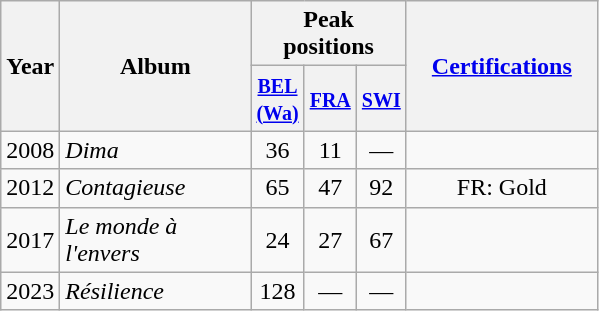<table class="wikitable">
<tr>
<th align="center" rowspan="2" width="10">Year</th>
<th align="center" rowspan="2" width="120">Album</th>
<th align="center" colspan="3" width="30">Peak positions</th>
<th align="center" rowspan="2" width="120"><a href='#'>Certifications</a></th>
</tr>
<tr>
<th width="20"><small><a href='#'>BEL <br>(Wa)</a></small><br></th>
<th width="20"><small><a href='#'>FRA</a><br></small></th>
<th width="20"><small><a href='#'>SWI</a></small><br></th>
</tr>
<tr>
<td align="center">2008</td>
<td><em>Dima</em></td>
<td align="center">36</td>
<td align="center">11</td>
<td align="center">—</td>
<td align="center"></td>
</tr>
<tr>
<td align="center">2012</td>
<td><em>Contagieuse</em></td>
<td align="center">65</td>
<td align="center">47</td>
<td align="center">92</td>
<td align="center">FR: Gold</td>
</tr>
<tr>
<td align="center">2017</td>
<td><em>Le monde à l'envers</em></td>
<td align="center">24</td>
<td align="center">27<br></td>
<td align="center">67</td>
<td align="center"></td>
</tr>
<tr>
<td align="center">2023</td>
<td><em>Résilience</em></td>
<td align="center">128</td>
<td align="center">—</td>
<td align="center">—</td>
<td align="center"></td>
</tr>
</table>
